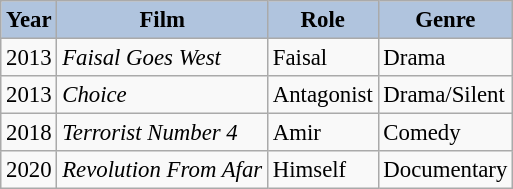<table class="wikitable" style="font-size: 95%;">
<tr>
<th style="background: rgb(176, 196, 222);">Year</th>
<th style="background: rgb(176, 196, 222);">Film</th>
<th style="background: rgb(176, 196, 222);">Role</th>
<th style="background: rgb(176, 196, 222);">Genre</th>
</tr>
<tr>
<td>2013</td>
<td><em>Faisal Goes West</em></td>
<td>Faisal</td>
<td>Drama</td>
</tr>
<tr>
<td>2013</td>
<td><em>Choice</em></td>
<td>Antagonist</td>
<td>Drama/Silent</td>
</tr>
<tr>
<td>2018</td>
<td><em>Terrorist Number 4</em></td>
<td>Amir</td>
<td>Comedy</td>
</tr>
<tr>
<td>2020</td>
<td><em>Revolution From Afar</em></td>
<td>Himself</td>
<td>Documentary</td>
</tr>
</table>
